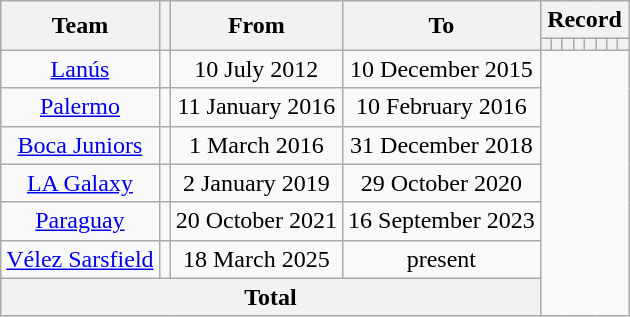<table class="wikitable" style="text-align: center">
<tr>
<th rowspan="2">Team</th>
<th rowspan="2"></th>
<th rowspan="2">From</th>
<th rowspan="2">To</th>
<th colspan="8">Record</th>
</tr>
<tr>
<th></th>
<th></th>
<th></th>
<th></th>
<th></th>
<th></th>
<th></th>
<th></th>
</tr>
<tr>
<td><a href='#'>Lanús</a></td>
<td></td>
<td>10 July 2012</td>
<td>10 December 2015<br></td>
</tr>
<tr>
<td><a href='#'>Palermo</a></td>
<td></td>
<td>11 January 2016</td>
<td>10 February 2016<br></td>
</tr>
<tr>
<td><a href='#'>Boca Juniors</a></td>
<td></td>
<td>1 March 2016</td>
<td>31 December 2018<br></td>
</tr>
<tr>
<td><a href='#'>LA Galaxy</a></td>
<td></td>
<td>2 January 2019</td>
<td>29 October 2020<br></td>
</tr>
<tr>
<td><a href='#'>Paraguay</a></td>
<td></td>
<td>20 October 2021</td>
<td>16 September 2023<br></td>
</tr>
<tr>
<td><a href='#'>Vélez Sarsfield</a></td>
<td></td>
<td>18 March 2025</td>
<td>present<br></td>
</tr>
<tr>
<th colspan="4">Total<br></th>
</tr>
</table>
